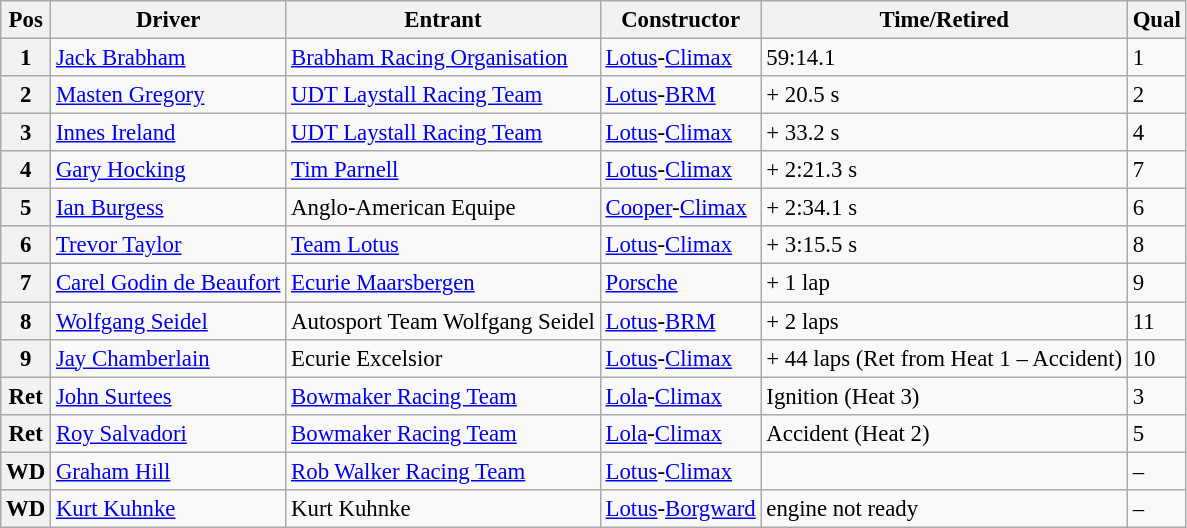<table class="wikitable" style="font-size: 95%;">
<tr>
<th>Pos</th>
<th>Driver</th>
<th>Entrant</th>
<th>Constructor</th>
<th>Time/Retired</th>
<th>Qual</th>
</tr>
<tr>
<th>1</th>
<td> <a href='#'>Jack Brabham</a></td>
<td><a href='#'>Brabham Racing Organisation</a></td>
<td><a href='#'>Lotus</a>-<a href='#'>Climax</a></td>
<td>59:14.1</td>
<td>1</td>
</tr>
<tr>
<th>2</th>
<td> <a href='#'>Masten Gregory</a></td>
<td><a href='#'>UDT Laystall Racing Team</a></td>
<td><a href='#'>Lotus</a>-<a href='#'>BRM</a></td>
<td>+ 20.5 s</td>
<td>2</td>
</tr>
<tr>
<th>3</th>
<td> <a href='#'>Innes Ireland</a></td>
<td><a href='#'>UDT Laystall Racing Team</a></td>
<td><a href='#'>Lotus</a>-<a href='#'>Climax</a></td>
<td>+ 33.2 s</td>
<td>4</td>
</tr>
<tr>
<th>4</th>
<td> <a href='#'>Gary Hocking</a></td>
<td><a href='#'>Tim Parnell</a></td>
<td><a href='#'>Lotus</a>-<a href='#'>Climax</a></td>
<td>+ 2:21.3 s</td>
<td>7</td>
</tr>
<tr>
<th>5</th>
<td> <a href='#'>Ian Burgess</a></td>
<td>Anglo-American Equipe</td>
<td><a href='#'>Cooper</a>-<a href='#'>Climax</a></td>
<td>+ 2:34.1 s</td>
<td>6</td>
</tr>
<tr>
<th>6</th>
<td> <a href='#'>Trevor Taylor</a></td>
<td><a href='#'>Team Lotus</a></td>
<td><a href='#'>Lotus</a>-<a href='#'>Climax</a></td>
<td>+ 3:15.5 s</td>
<td>8</td>
</tr>
<tr>
<th>7</th>
<td> <a href='#'>Carel Godin de Beaufort</a></td>
<td><a href='#'>Ecurie Maarsbergen</a></td>
<td><a href='#'>Porsche</a></td>
<td>+ 1 lap</td>
<td>9</td>
</tr>
<tr>
<th>8</th>
<td> <a href='#'>Wolfgang Seidel</a></td>
<td>Autosport Team Wolfgang Seidel</td>
<td><a href='#'>Lotus</a>-<a href='#'>BRM</a></td>
<td>+ 2 laps</td>
<td>11</td>
</tr>
<tr>
<th>9</th>
<td> <a href='#'>Jay Chamberlain</a></td>
<td>Ecurie Excelsior</td>
<td><a href='#'>Lotus</a>-<a href='#'>Climax</a></td>
<td>+ 44 laps (Ret from Heat 1 – Accident)</td>
<td>10</td>
</tr>
<tr>
<th>Ret</th>
<td> <a href='#'>John Surtees</a></td>
<td><a href='#'>Bowmaker Racing Team</a></td>
<td><a href='#'>Lola</a>-<a href='#'>Climax</a></td>
<td>Ignition (Heat 3)</td>
<td>3</td>
</tr>
<tr>
<th>Ret</th>
<td> <a href='#'>Roy Salvadori</a></td>
<td><a href='#'>Bowmaker Racing Team</a></td>
<td><a href='#'>Lola</a>-<a href='#'>Climax</a></td>
<td>Accident (Heat 2)</td>
<td>5</td>
</tr>
<tr>
<th>WD</th>
<td> <a href='#'>Graham Hill</a></td>
<td><a href='#'>Rob Walker Racing Team</a></td>
<td><a href='#'>Lotus</a>-<a href='#'>Climax</a></td>
<td></td>
<td>–</td>
</tr>
<tr>
<th>WD</th>
<td> <a href='#'>Kurt Kuhnke</a></td>
<td>Kurt Kuhnke</td>
<td><a href='#'>Lotus</a>-<a href='#'>Borgward</a></td>
<td>engine not ready</td>
<td>–</td>
</tr>
</table>
